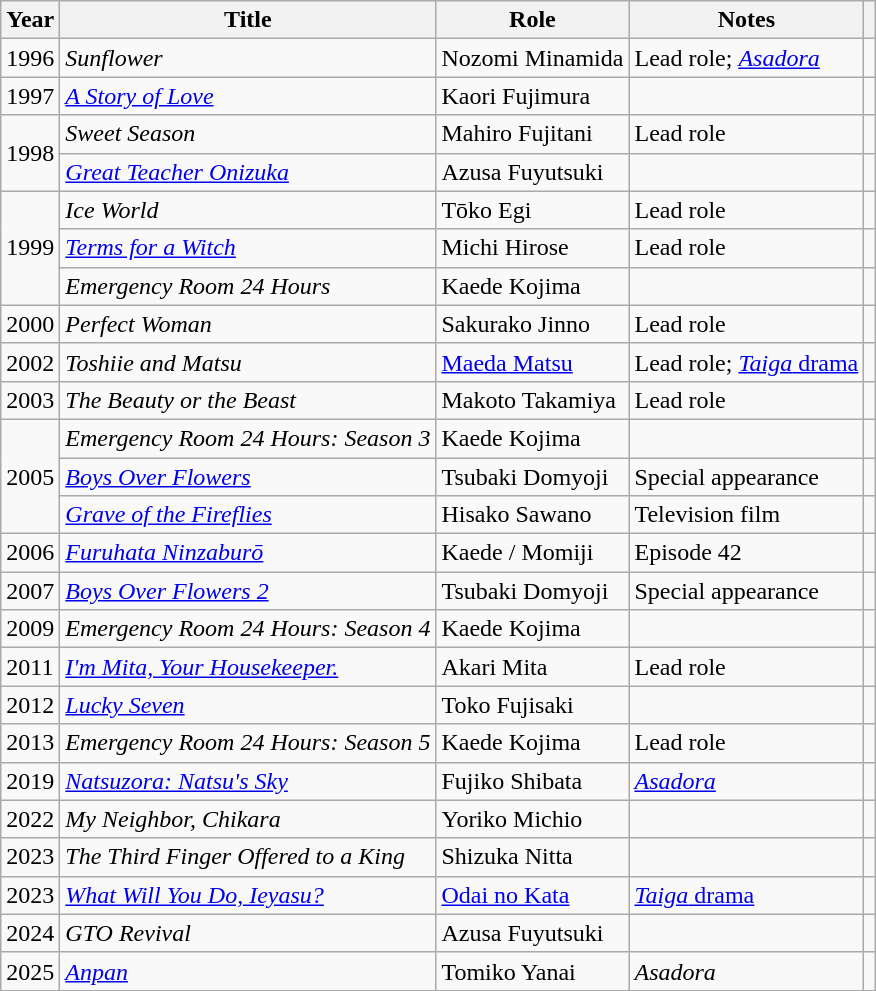<table class="wikitable sortable">
<tr>
<th>Year</th>
<th>Title</th>
<th>Role</th>
<th class="unsortable">Notes</th>
<th class="unsortable"></th>
</tr>
<tr>
<td>1996</td>
<td><em>Sunflower</em></td>
<td>Nozomi Minamida</td>
<td>Lead role; <em><a href='#'>Asadora</a></em></td>
<td></td>
</tr>
<tr>
<td>1997</td>
<td><em><a href='#'>A Story of Love</a></em></td>
<td>Kaori Fujimura</td>
<td></td>
<td></td>
</tr>
<tr>
<td rowspan=2>1998</td>
<td><em>Sweet Season</em></td>
<td>Mahiro Fujitani</td>
<td>Lead role</td>
<td></td>
</tr>
<tr>
<td><em><a href='#'>Great Teacher Onizuka</a></em></td>
<td>Azusa Fuyutsuki</td>
<td></td>
<td></td>
</tr>
<tr>
<td rowspan=3>1999</td>
<td><em>Ice World</em></td>
<td>Tōko Egi</td>
<td>Lead role</td>
<td></td>
</tr>
<tr>
<td><em><a href='#'>Terms for a Witch</a></em></td>
<td>Michi Hirose</td>
<td>Lead role</td>
<td></td>
</tr>
<tr>
<td><em>Emergency Room 24 Hours</em></td>
<td>Kaede Kojima</td>
<td></td>
<td></td>
</tr>
<tr>
<td>2000</td>
<td><em>Perfect Woman</em></td>
<td>Sakurako Jinno</td>
<td>Lead role</td>
<td></td>
</tr>
<tr>
<td>2002</td>
<td><em>Toshiie and Matsu</em></td>
<td><a href='#'>Maeda Matsu</a></td>
<td>Lead role; <a href='#'><em>Taiga</em> drama</a></td>
<td></td>
</tr>
<tr>
<td>2003</td>
<td><em>The Beauty or the Beast</em></td>
<td>Makoto Takamiya</td>
<td>Lead role</td>
<td></td>
</tr>
<tr>
<td rowspan=3>2005</td>
<td><em>Emergency Room 24 Hours: Season 3</em></td>
<td>Kaede Kojima</td>
<td></td>
<td></td>
</tr>
<tr>
<td><em><a href='#'>Boys Over Flowers</a></em></td>
<td>Tsubaki Domyoji</td>
<td>Special appearance</td>
<td></td>
</tr>
<tr>
<td><em><a href='#'>Grave of the Fireflies</a></em></td>
<td>Hisako Sawano</td>
<td>Television film</td>
<td></td>
</tr>
<tr>
<td>2006</td>
<td><em><a href='#'>Furuhata Ninzaburō</a></em></td>
<td>Kaede / Momiji</td>
<td>Episode 42</td>
<td></td>
</tr>
<tr>
<td>2007</td>
<td><em><a href='#'>Boys Over Flowers 2</a></em></td>
<td>Tsubaki Domyoji</td>
<td>Special appearance</td>
<td></td>
</tr>
<tr>
<td>2009</td>
<td><em>Emergency Room 24 Hours: Season 4</em></td>
<td>Kaede Kojima</td>
<td></td>
<td></td>
</tr>
<tr>
<td>2011</td>
<td><em><a href='#'>I'm Mita, Your Housekeeper.</a></em></td>
<td>Akari Mita</td>
<td>Lead role</td>
<td></td>
</tr>
<tr>
<td>2012</td>
<td><em><a href='#'>Lucky Seven</a></em></td>
<td>Toko Fujisaki</td>
<td></td>
<td></td>
</tr>
<tr>
<td>2013</td>
<td><em>Emergency Room 24 Hours: Season 5</em></td>
<td>Kaede Kojima</td>
<td>Lead role</td>
<td></td>
</tr>
<tr>
<td>2019</td>
<td><em><a href='#'>Natsuzora: Natsu's Sky</a></em></td>
<td>Fujiko Shibata</td>
<td><em><a href='#'>Asadora</a></em></td>
<td></td>
</tr>
<tr>
<td>2022</td>
<td><em>My Neighbor, Chikara</em></td>
<td>Yoriko Michio</td>
<td></td>
<td></td>
</tr>
<tr>
<td>2023</td>
<td><em>The Third Finger Offered to a King</em></td>
<td>Shizuka Nitta</td>
<td></td>
<td></td>
</tr>
<tr>
<td>2023</td>
<td><em><a href='#'>What Will You Do, Ieyasu?</a></em></td>
<td><a href='#'>Odai no Kata</a></td>
<td><a href='#'><em>Taiga</em> drama</a></td>
<td></td>
</tr>
<tr>
<td>2024</td>
<td><em>GTO Revival</em></td>
<td>Azusa Fuyutsuki</td>
<td></td>
<td></td>
</tr>
<tr>
<td>2025</td>
<td><em><a href='#'>Anpan</a></em></td>
<td>Tomiko Yanai</td>
<td><em>Asadora</em></td>
<td></td>
</tr>
<tr>
</tr>
</table>
